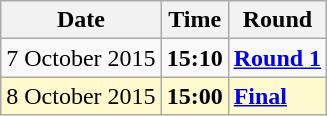<table class="wikitable">
<tr>
<th>Date</th>
<th>Time</th>
<th>Round</th>
</tr>
<tr>
<td>7 October 2015</td>
<td><strong>15:10</strong></td>
<td><strong><a href='#'>Round 1</a></strong></td>
</tr>
<tr style=background:lemonchiffon>
<td>8 October 2015</td>
<td><strong>15:00</strong></td>
<td><strong><a href='#'>Final</a></strong></td>
</tr>
</table>
